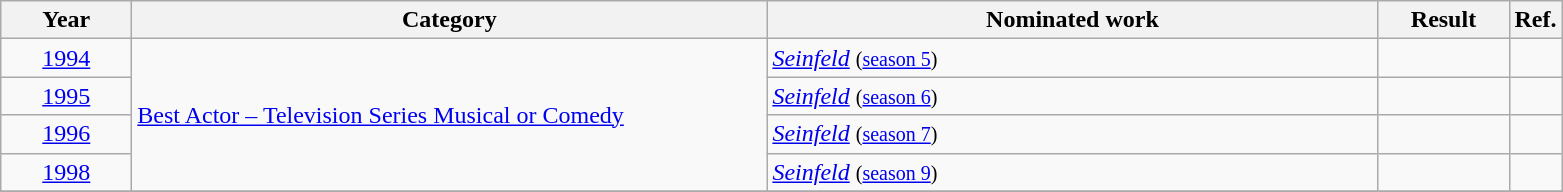<table class=wikitable>
<tr>
<th scope="col" style="width:5em;">Year</th>
<th scope="col" style="width:26em;">Category</th>
<th scope="col" style="width:25em;">Nominated work</th>
<th scope="col" style="width:5em;">Result</th>
<th>Ref.</th>
</tr>
<tr>
<td style="text-align:center;"><a href='#'>1994</a></td>
<td rowspan=4><a href='#'>Best Actor – Television Series Musical or Comedy</a></td>
<td><em><a href='#'>Seinfeld</a></em> <small> (<a href='#'>season 5</a>)</small></td>
<td></td>
<td></td>
</tr>
<tr>
<td style="text-align:center;"><a href='#'>1995</a></td>
<td><em><a href='#'>Seinfeld</a></em> <small> (<a href='#'>season 6</a>)</small></td>
<td></td>
<td></td>
</tr>
<tr>
<td style="text-align:center;"><a href='#'>1996</a></td>
<td><em><a href='#'>Seinfeld</a></em> <small> (<a href='#'>season 7</a>)</small></td>
<td></td>
<td></td>
</tr>
<tr>
<td style="text-align:center;"><a href='#'>1998</a></td>
<td><em><a href='#'>Seinfeld</a></em> <small> (<a href='#'>season 9</a>)</small></td>
<td></td>
<td></td>
</tr>
<tr>
</tr>
</table>
